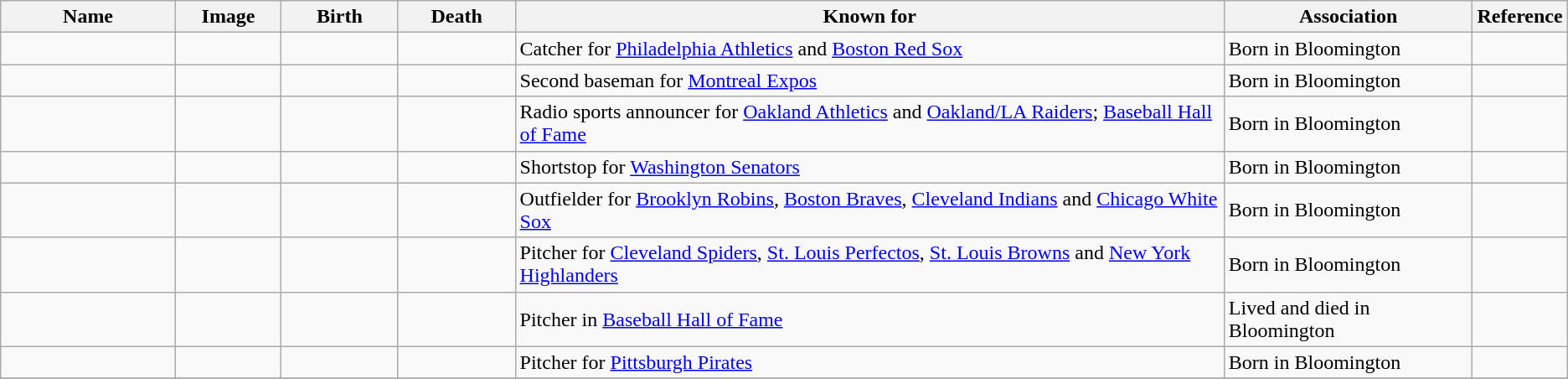<table class="wikitable sortable">
<tr>
<th scope="col" width="140">Name</th>
<th scope="col" width="80" class="unsortable">Image</th>
<th scope="col" width="90">Birth</th>
<th scope="col" width="90">Death</th>
<th scope="col" width="600" class="unsortable">Known for</th>
<th scope="col" width="200" class="unsortable">Association</th>
<th scope="col" width="30" class="unsortable">Reference</th>
</tr>
<tr>
<td></td>
<td></td>
<td align=right></td>
<td align=right></td>
<td>Catcher for <a href='#'>Philadelphia Athletics</a> and <a href='#'>Boston Red Sox</a></td>
<td>Born in Bloomington</td>
<td align="center"></td>
</tr>
<tr>
<td></td>
<td></td>
<td align=right></td>
<td></td>
<td>Second baseman for <a href='#'>Montreal Expos</a></td>
<td>Born in Bloomington</td>
<td align="center"></td>
</tr>
<tr>
<td></td>
<td></td>
<td align=right></td>
<td align=right></td>
<td>Radio sports announcer for <a href='#'>Oakland Athletics</a> and <a href='#'>Oakland/LA Raiders</a>; <a href='#'>Baseball Hall of Fame</a></td>
<td>Born in Bloomington</td>
<td align="center"></td>
</tr>
<tr>
<td></td>
<td></td>
<td align=right></td>
<td align=right></td>
<td>Shortstop for <a href='#'>Washington Senators</a></td>
<td>Born in Bloomington</td>
<td align="center"></td>
</tr>
<tr>
<td></td>
<td></td>
<td align=right></td>
<td align=right></td>
<td>Outfielder for <a href='#'>Brooklyn Robins</a>, <a href='#'>Boston Braves</a>, <a href='#'>Cleveland Indians</a> and <a href='#'>Chicago White Sox</a></td>
<td>Born in Bloomington</td>
<td align="center"></td>
</tr>
<tr>
<td></td>
<td></td>
<td align=right></td>
<td align=right></td>
<td>Pitcher for <a href='#'>Cleveland Spiders</a>, <a href='#'>St. Louis Perfectos</a>, <a href='#'>St. Louis Browns</a> and <a href='#'>New York Highlanders</a></td>
<td>Born in Bloomington</td>
<td align="center"></td>
</tr>
<tr>
<td></td>
<td></td>
<td align=right></td>
<td align=right></td>
<td>Pitcher in <a href='#'>Baseball Hall of Fame</a></td>
<td>Lived and died in Bloomington</td>
<td align="center"></td>
</tr>
<tr>
<td></td>
<td></td>
<td align=right></td>
<td align=right></td>
<td>Pitcher for <a href='#'>Pittsburgh Pirates</a></td>
<td>Born in Bloomington</td>
<td align="center"></td>
</tr>
<tr>
</tr>
</table>
